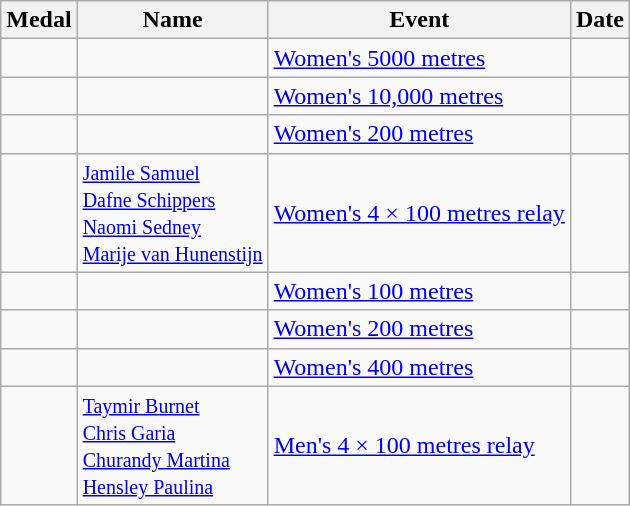<table class="wikitable sortable" style="font-size:100%">
<tr>
<th>Medal</th>
<th>Name</th>
<th>Event</th>
<th>Date</th>
</tr>
<tr>
<td></td>
<td></td>
<td><a href='#'>Women's 5000 metres</a></td>
<td></td>
</tr>
<tr>
<td></td>
<td></td>
<td><a href='#'>Women's 10,000 metres</a></td>
<td></td>
</tr>
<tr>
<td></td>
<td></td>
<td><a href='#'>Women's 200 metres</a></td>
<td></td>
</tr>
<tr>
<td></td>
<td><small><a href='#'>Jamile Samuel</a><br><a href='#'>Dafne Schippers</a><br><a href='#'>Naomi Sedney</a><br><a href='#'>Marije van Hunenstijn</a></small></td>
<td><a href='#'>Women's 4 × 100 metres relay</a></td>
<td></td>
</tr>
<tr>
<td></td>
<td></td>
<td><a href='#'>Women's 100 metres</a></td>
<td></td>
</tr>
<tr>
<td></td>
<td></td>
<td><a href='#'>Women's 200 metres</a></td>
<td></td>
</tr>
<tr>
<td></td>
<td></td>
<td><a href='#'>Women's 400 metres</a></td>
<td></td>
</tr>
<tr>
<td></td>
<td><small><a href='#'>Taymir Burnet</a><br><a href='#'>Chris Garia</a><br><a href='#'>Churandy Martina</a><br><a href='#'>Hensley Paulina</a></small></td>
<td><a href='#'>Men's 4 × 100 metres relay</a></td>
<td></td>
</tr>
</table>
